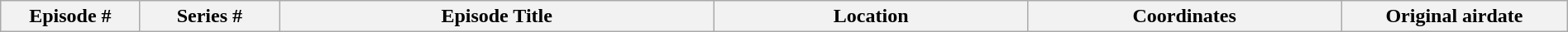<table class="wikitable plainrowheaders" style="width:100%; margin:auto;">
<tr>
<th width="8%">Episode #</th>
<th width="8%">Series #</th>
<th width="25%">Episode Title</th>
<th width="18%">Location</th>
<th width="18%">Coordinates</th>
<th width="13%">Original airdate<br><onlyinclude>












</onlyinclude></th>
</tr>
</table>
